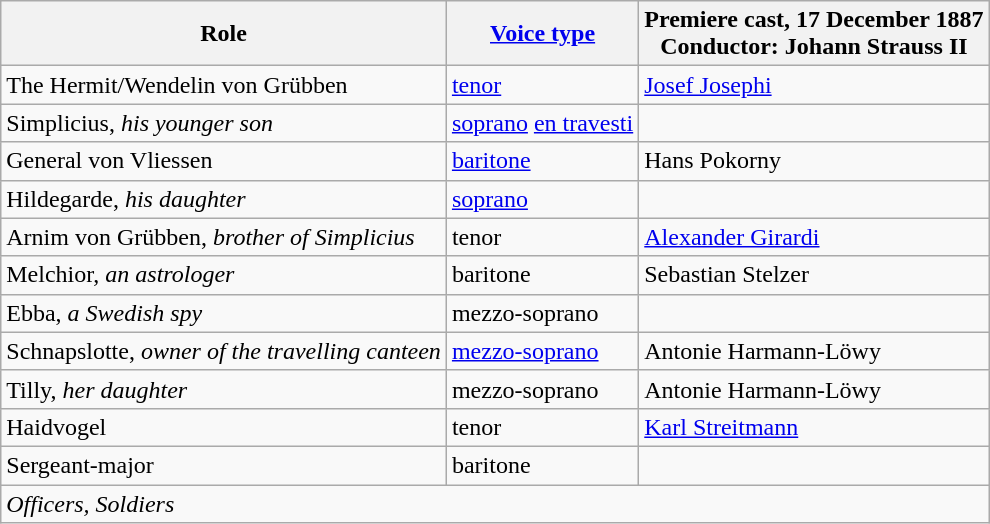<table class="wikitable">
<tr>
<th>Role</th>
<th><a href='#'>Voice type</a></th>
<th>Premiere cast, 17 December 1887<br>Conductor: Johann Strauss II</th>
</tr>
<tr>
<td>The Hermit/Wendelin von Grübben</td>
<td><a href='#'>tenor</a></td>
<td><a href='#'>Josef Josephi</a></td>
</tr>
<tr>
<td>Simplicius, <em>his younger son</em></td>
<td><a href='#'>soprano</a> <a href='#'>en travesti</a></td>
<td></td>
</tr>
<tr>
<td>General von Vliessen</td>
<td><a href='#'>baritone</a></td>
<td>Hans Pokorny</td>
</tr>
<tr>
<td>Hildegarde, <em>his daughter</em></td>
<td><a href='#'>soprano</a></td>
<td></td>
</tr>
<tr>
<td>Arnim von Grübben, <em>brother of Simplicius</em></td>
<td>tenor</td>
<td><a href='#'>Alexander Girardi</a></td>
</tr>
<tr>
<td>Melchior, <em>an astrologer</em></td>
<td>baritone</td>
<td>Sebastian Stelzer</td>
</tr>
<tr>
<td>Ebba, <em>a Swedish spy</em></td>
<td>mezzo-soprano</td>
<td></td>
</tr>
<tr>
<td>Schnapslotte, <em>owner of the travelling canteen</em></td>
<td><a href='#'>mezzo-soprano</a></td>
<td>Antonie Harmann-Löwy</td>
</tr>
<tr>
<td>Tilly, <em>her daughter</em></td>
<td>mezzo-soprano</td>
<td>Antonie Harmann-Löwy</td>
</tr>
<tr>
<td>Haidvogel</td>
<td>tenor</td>
<td><a href='#'>Karl Streitmann</a></td>
</tr>
<tr>
<td>Sergeant-major</td>
<td>baritone</td>
<td></td>
</tr>
<tr>
<td colspan="3"><em>Officers, Soldiers</em></td>
</tr>
</table>
